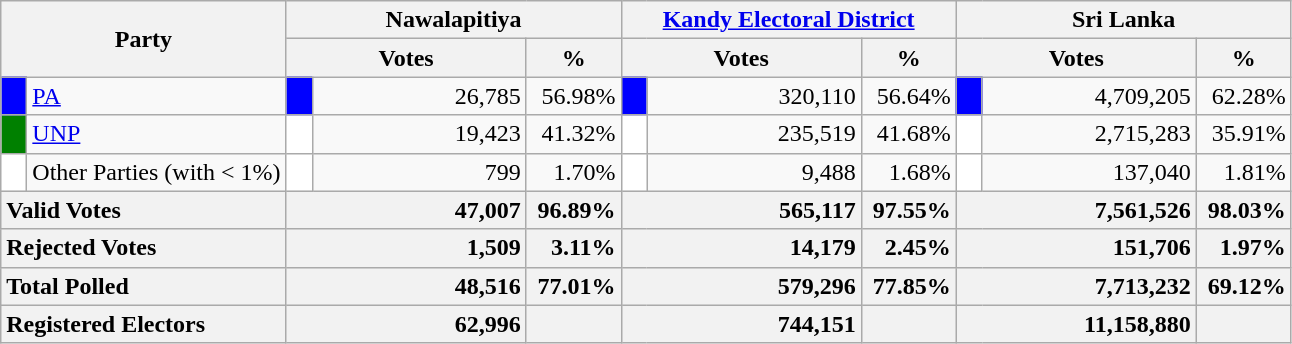<table class="wikitable">
<tr>
<th colspan="2" width="144px"rowspan="2">Party</th>
<th colspan="3" width="216px">Nawalapitiya</th>
<th colspan="3" width="216px"><a href='#'>Kandy Electoral District</a></th>
<th colspan="3" width="216px">Sri Lanka</th>
</tr>
<tr>
<th colspan="2" width="144px">Votes</th>
<th>%</th>
<th colspan="2" width="144px">Votes</th>
<th>%</th>
<th colspan="2" width="144px">Votes</th>
<th>%</th>
</tr>
<tr>
<td style="background-color:blue;" width="10px"></td>
<td style="text-align:left;"><a href='#'>PA</a></td>
<td style="background-color:blue;" width="10px"></td>
<td style="text-align:right;">26,785</td>
<td style="text-align:right;">56.98%</td>
<td style="background-color:blue;" width="10px"></td>
<td style="text-align:right;">320,110</td>
<td style="text-align:right;">56.64%</td>
<td style="background-color:blue;" width="10px"></td>
<td style="text-align:right;">4,709,205</td>
<td style="text-align:right;">62.28%</td>
</tr>
<tr>
<td style="background-color:green;" width="10px"></td>
<td style="text-align:left;"><a href='#'>UNP</a></td>
<td style="background-color:white;" width="10px"></td>
<td style="text-align:right;">19,423</td>
<td style="text-align:right;">41.32%</td>
<td style="background-color:white;" width="10px"></td>
<td style="text-align:right;">235,519</td>
<td style="text-align:right;">41.68%</td>
<td style="background-color:white;" width="10px"></td>
<td style="text-align:right;">2,715,283</td>
<td style="text-align:right;">35.91%</td>
</tr>
<tr>
<td style="background-color:white;" width="10px"></td>
<td style="text-align:left;">Other Parties (with < 1%)</td>
<td style="background-color:white;" width="10px"></td>
<td style="text-align:right;">799</td>
<td style="text-align:right;">1.70%</td>
<td style="background-color:white;" width="10px"></td>
<td style="text-align:right;">9,488</td>
<td style="text-align:right;">1.68%</td>
<td style="background-color:white;" width="10px"></td>
<td style="text-align:right;">137,040</td>
<td style="text-align:right;">1.81%</td>
</tr>
<tr>
<th colspan="2" width="144px"style="text-align:left;">Valid Votes</th>
<th style="text-align:right;"colspan="2" width="144px">47,007</th>
<th style="text-align:right;">96.89%</th>
<th style="text-align:right;"colspan="2" width="144px">565,117</th>
<th style="text-align:right;">97.55%</th>
<th style="text-align:right;"colspan="2" width="144px">7,561,526</th>
<th style="text-align:right;">98.03%</th>
</tr>
<tr>
<th colspan="2" width="144px"style="text-align:left;">Rejected Votes</th>
<th style="text-align:right;"colspan="2" width="144px">1,509</th>
<th style="text-align:right;">3.11%</th>
<th style="text-align:right;"colspan="2" width="144px">14,179</th>
<th style="text-align:right;">2.45%</th>
<th style="text-align:right;"colspan="2" width="144px">151,706</th>
<th style="text-align:right;">1.97%</th>
</tr>
<tr>
<th colspan="2" width="144px"style="text-align:left;">Total Polled</th>
<th style="text-align:right;"colspan="2" width="144px">48,516</th>
<th style="text-align:right;">77.01%</th>
<th style="text-align:right;"colspan="2" width="144px">579,296</th>
<th style="text-align:right;">77.85%</th>
<th style="text-align:right;"colspan="2" width="144px">7,713,232</th>
<th style="text-align:right;">69.12%</th>
</tr>
<tr>
<th colspan="2" width="144px"style="text-align:left;">Registered Electors</th>
<th style="text-align:right;"colspan="2" width="144px">62,996</th>
<th></th>
<th style="text-align:right;"colspan="2" width="144px">744,151</th>
<th></th>
<th style="text-align:right;"colspan="2" width="144px">11,158,880</th>
<th></th>
</tr>
</table>
